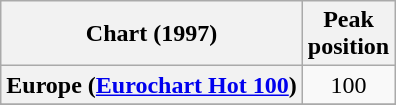<table class="wikitable plainrowheaders sortable" style="text-align:center">
<tr>
<th scope="col">Chart (1997)</th>
<th scope="col">Peak<br>position</th>
</tr>
<tr>
<th scope="row">Europe (<a href='#'>Eurochart Hot 100</a>)</th>
<td>100</td>
</tr>
<tr>
</tr>
<tr>
</tr>
</table>
